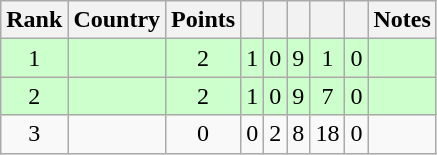<table class="wikitable sortable" style="text-align: center;">
<tr>
<th>Rank</th>
<th>Country</th>
<th>Points</th>
<th></th>
<th></th>
<th></th>
<th></th>
<th></th>
<th>Notes</th>
</tr>
<tr style="background:#cfc;">
<td>1</td>
<td align=left></td>
<td>2</td>
<td>1</td>
<td>0</td>
<td>9</td>
<td>1</td>
<td>0</td>
<td></td>
</tr>
<tr style="background:#cfc;">
<td>2</td>
<td align=left></td>
<td>2</td>
<td>1</td>
<td>0</td>
<td>9</td>
<td>7</td>
<td>0</td>
<td></td>
</tr>
<tr>
<td>3</td>
<td align=left></td>
<td>0</td>
<td>0</td>
<td>2</td>
<td>8</td>
<td>18</td>
<td>0</td>
<td></td>
</tr>
</table>
